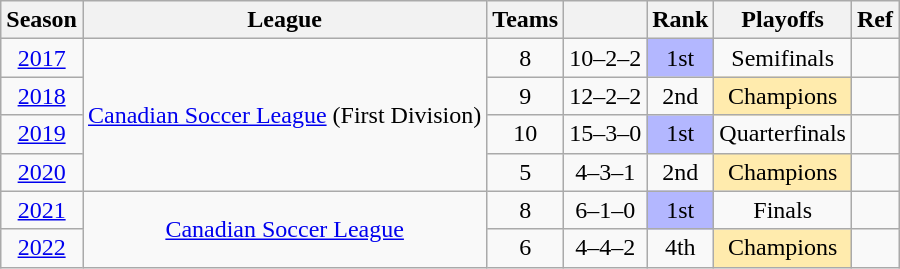<table class="wikitable" style="text-align: center;">
<tr>
<th>Season</th>
<th>League</th>
<th>Teams</th>
<th></th>
<th>Rank</th>
<th>Playoffs</th>
<th>Ref</th>
</tr>
<tr>
<td><a href='#'>2017</a></td>
<td rowspan="4"><a href='#'>Canadian Soccer League</a> (First Division)</td>
<td>8</td>
<td>10–2–2</td>
<td bgcolor="B3B7FF">1st</td>
<td>Semifinals</td>
<td></td>
</tr>
<tr>
<td><a href='#'>2018</a></td>
<td>9</td>
<td>12–2–2</td>
<td>2nd</td>
<td bgcolor="FFEBAD">Champions</td>
<td></td>
</tr>
<tr>
<td><a href='#'>2019</a></td>
<td>10</td>
<td>15–3–0</td>
<td bgcolor="B3B7FF">1st</td>
<td>Quarterfinals</td>
<td></td>
</tr>
<tr>
<td><a href='#'>2020</a></td>
<td>5</td>
<td>4–3–1</td>
<td>2nd</td>
<td bgcolor="FFEBAD">Champions</td>
<td></td>
</tr>
<tr>
<td><a href='#'>2021</a></td>
<td rowspan="2"><a href='#'>Canadian Soccer League</a></td>
<td>8</td>
<td>6–1–0</td>
<td bgcolor="B3B7FF">1st</td>
<td>Finals</td>
<td></td>
</tr>
<tr>
<td><a href='#'>2022</a></td>
<td>6</td>
<td>4–4–2</td>
<td>4th</td>
<td bgcolor="FFEBAD">Champions</td>
<td></td>
</tr>
</table>
